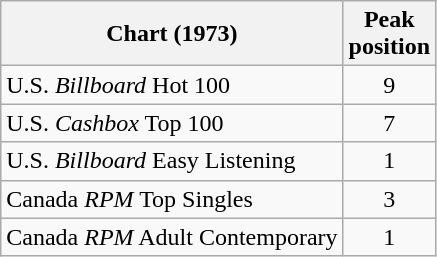<table class="wikitable sortable">
<tr>
<th>Chart (1973)</th>
<th>Peak<br>position</th>
</tr>
<tr>
<td>U.S. <em>Billboard</em> Hot 100</td>
<td align="center">9</td>
</tr>
<tr>
<td>U.S. <em>Cashbox</em> Top 100</td>
<td align="center">7</td>
</tr>
<tr>
<td>U.S. <em>Billboard</em> Easy Listening</td>
<td align="center">1</td>
</tr>
<tr>
<td>Canada <em>RPM</em> Top Singles</td>
<td align="center">3</td>
</tr>
<tr>
<td>Canada <em>RPM</em> Adult Contemporary</td>
<td align="center">1</td>
</tr>
</table>
